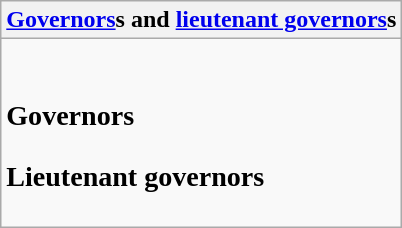<table class="wikitable collapsible collapsed">
<tr>
<th><a href='#'>Governors</a>s and <a href='#'>lieutenant governors</a>s</th>
</tr>
<tr>
<td><br><h3>Governors</h3><h3>Lieutenant governors</h3></td>
</tr>
</table>
